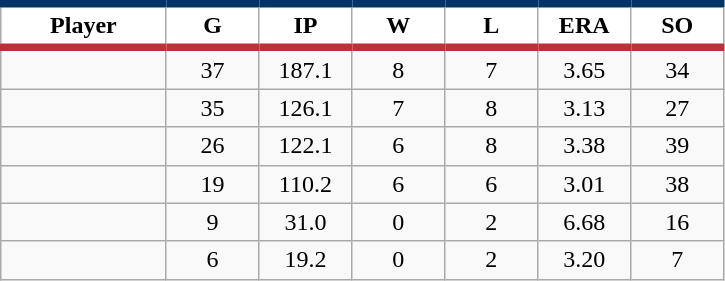<table class="wikitable sortable">
<tr>
<th style="background:#FFFFFF; border-top:#023465 5px solid; border-bottom:#ba313c 5px solid;" width="16%">Player</th>
<th style="background:#FFFFFF; border-top:#023465 5px solid; border-bottom:#ba313c 5px solid;" width="9%">G</th>
<th style="background:#FFFFFF; border-top:#023465 5px solid; border-bottom:#ba313c 5px solid;" width="9%">IP</th>
<th style="background:#FFFFFF; border-top:#023465 5px solid; border-bottom:#ba313c 5px solid;" width="9%">W</th>
<th style="background:#FFFFFF; border-top:#023465 5px solid; border-bottom:#ba313c 5px solid;" width="9%">L</th>
<th style="background:#FFFFFF; border-top:#023465 5px solid; border-bottom:#ba313c 5px solid;" width="9%">ERA</th>
<th style="background:#FFFFFF; border-top:#023465 5px solid; border-bottom:#ba313c 5px solid;" width="9%">SO</th>
</tr>
<tr align="center">
<td></td>
<td>37</td>
<td>187.1</td>
<td>8</td>
<td>7</td>
<td>3.65</td>
<td>34</td>
</tr>
<tr align="center">
<td></td>
<td>35</td>
<td>126.1</td>
<td>7</td>
<td>8</td>
<td>3.13</td>
<td>27</td>
</tr>
<tr align="center">
<td></td>
<td>26</td>
<td>122.1</td>
<td>6</td>
<td>8</td>
<td>3.38</td>
<td>39</td>
</tr>
<tr align="center">
<td></td>
<td>19</td>
<td>110.2</td>
<td>6</td>
<td>6</td>
<td>3.01</td>
<td>38</td>
</tr>
<tr align="center">
<td></td>
<td>9</td>
<td>31.0</td>
<td>0</td>
<td>2</td>
<td>6.68</td>
<td>16</td>
</tr>
<tr align="center">
<td></td>
<td>6</td>
<td>19.2</td>
<td>0</td>
<td>2</td>
<td>3.20</td>
<td>7</td>
</tr>
</table>
